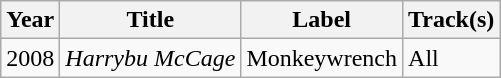<table class="wikitable" border="1">
<tr>
<th><strong>Year</strong></th>
<th><strong>Title</strong></th>
<th><strong>Label</strong></th>
<th><strong>Track(s)</strong></th>
</tr>
<tr>
<td>2008</td>
<td><em>Harrybu McCage</em></td>
<td>Monkeywrench</td>
<td>All</td>
</tr>
</table>
